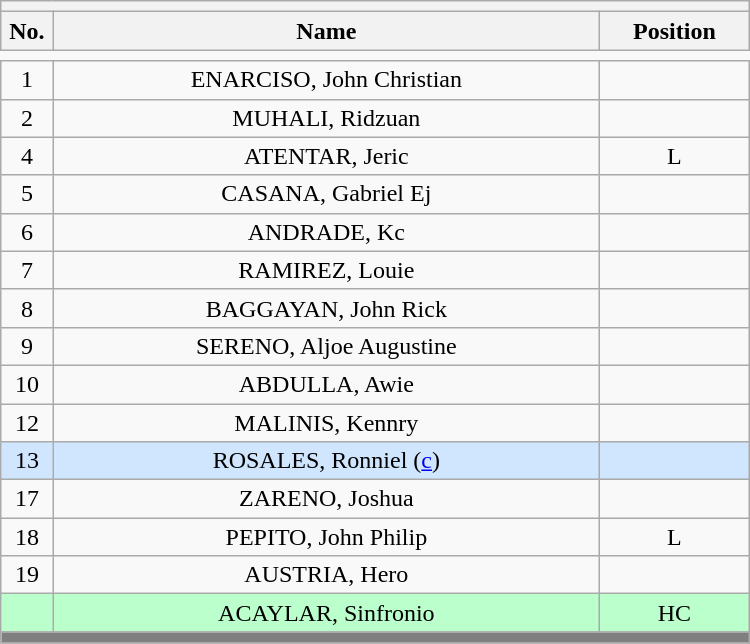<table class='wikitable mw-collapsible mw-collapsed' style="text-align: center; width: 500px; border: none">
<tr>
<th style='text-align: left;' colspan=3></th>
</tr>
<tr>
<th style='width: 7%;'>No.</th>
<th>Name</th>
<th style='width: 20%;'>Position</th>
</tr>
<tr>
<td style='border: none;'></td>
</tr>
<tr>
<td>1</td>
<td>ENARCISO, John Christian</td>
<td></td>
</tr>
<tr>
<td>2</td>
<td>MUHALI, Ridzuan</td>
<td></td>
</tr>
<tr>
<td>4</td>
<td>ATENTAR, Jeric</td>
<td>L</td>
</tr>
<tr>
<td>5</td>
<td>CASANA, Gabriel Ej</td>
<td></td>
</tr>
<tr>
<td>6</td>
<td>ANDRADE, Kc</td>
<td></td>
</tr>
<tr>
<td>7</td>
<td>RAMIREZ, Louie</td>
<td></td>
</tr>
<tr>
<td>8</td>
<td>BAGGAYAN, John Rick</td>
<td></td>
</tr>
<tr>
<td>9</td>
<td>SERENO, Aljoe Augustine</td>
<td></td>
</tr>
<tr>
<td>10</td>
<td>ABDULLA, Awie</td>
<td></td>
</tr>
<tr>
<td>12</td>
<td>MALINIS, Kennry</td>
<td></td>
</tr>
<tr bgcolor=#D0E6FF>
<td>13</td>
<td>ROSALES, Ronniel (<a href='#'>c</a>)</td>
<td></td>
</tr>
<tr>
<td>17</td>
<td>ZARENO, Joshua</td>
<td></td>
</tr>
<tr>
<td>18</td>
<td>PEPITO, John Philip</td>
<td>L</td>
</tr>
<tr>
<td>19</td>
<td>AUSTRIA, Hero</td>
<td></td>
</tr>
<tr bgcolor=#BBFFCC>
<td></td>
<td>ACAYLAR, Sinfronio</td>
<td>HC</td>
</tr>
<tr>
<th style='background: grey;' colspan=3></th>
</tr>
</table>
